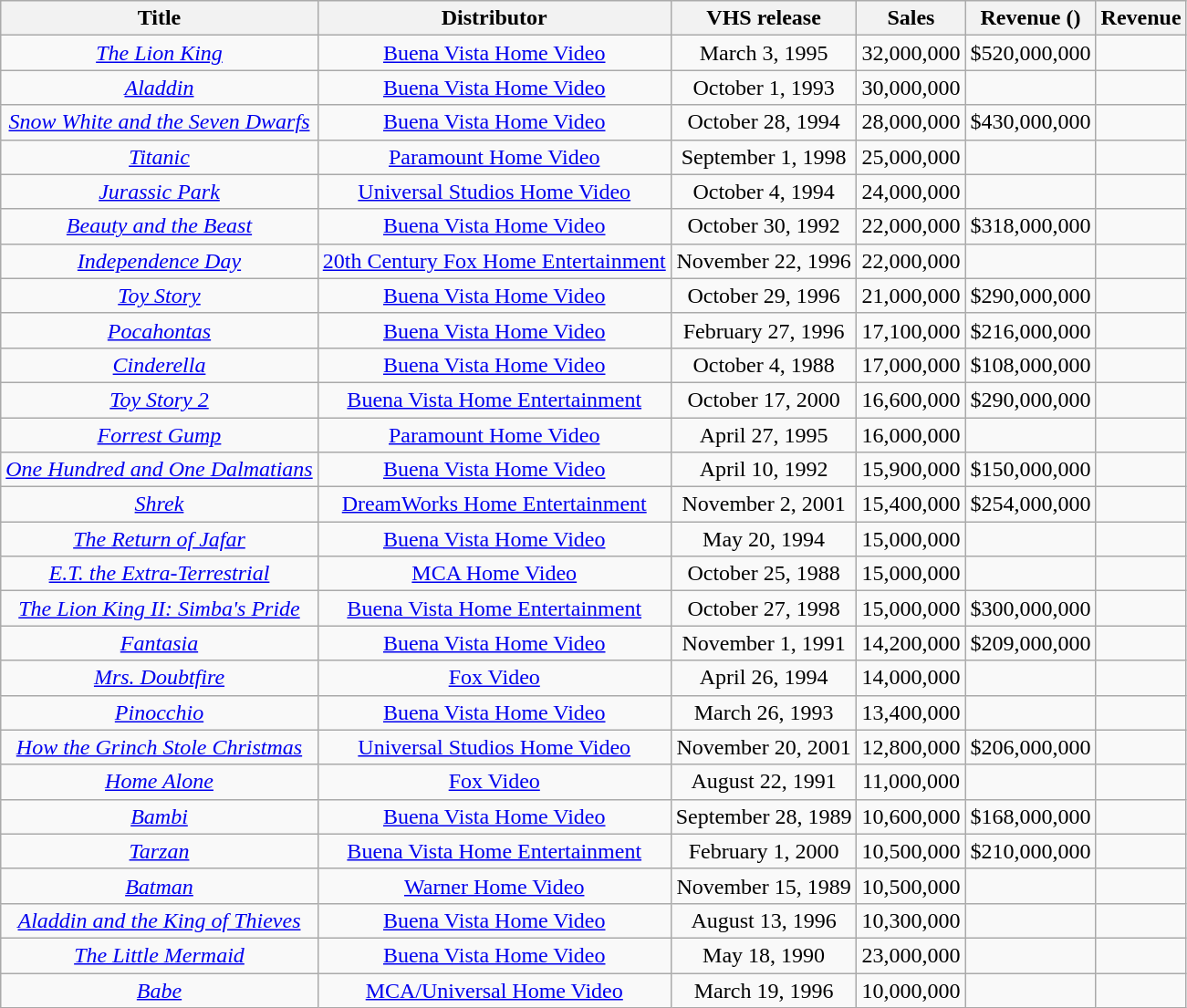<table class="wikitable sortable" style="text-align:center">
<tr>
<th>Title</th>
<th>Distributor</th>
<th>VHS release</th>
<th>Sales</th>
<th>Revenue ()</th>
<th>Revenue </th>
</tr>
<tr>
<td><em><a href='#'>The Lion King</a></em></td>
<td><a href='#'>Buena Vista Home Video</a></td>
<td>March 3, 1995</td>
<td>32,000,000</td>
<td>$520,000,000</td>
<td></td>
</tr>
<tr>
<td><em><a href='#'>Aladdin</a></em></td>
<td><a href='#'>Buena Vista Home Video</a></td>
<td>October 1, 1993</td>
<td>30,000,000</td>
<td></td>
<td></td>
</tr>
<tr>
<td><em><a href='#'>Snow White and the Seven Dwarfs</a></em></td>
<td><a href='#'>Buena Vista Home Video</a></td>
<td>October 28, 1994</td>
<td>28,000,000</td>
<td>$430,000,000</td>
<td></td>
</tr>
<tr>
<td><em><a href='#'>Titanic</a></em></td>
<td><a href='#'>Paramount Home Video</a></td>
<td>September 1, 1998</td>
<td>25,000,000</td>
<td></td>
<td></td>
</tr>
<tr>
<td><em><a href='#'>Jurassic Park</a></em></td>
<td><a href='#'>Universal Studios Home Video</a></td>
<td>October 4, 1994</td>
<td>24,000,000</td>
<td></td>
<td></td>
</tr>
<tr>
<td><em><a href='#'>Beauty and the Beast</a></em></td>
<td><a href='#'>Buena Vista Home Video</a></td>
<td>October 30, 1992</td>
<td>22,000,000</td>
<td>$318,000,000</td>
<td></td>
</tr>
<tr>
<td><em><a href='#'>Independence Day</a></em></td>
<td><a href='#'>20th Century Fox Home Entertainment</a></td>
<td>November 22, 1996</td>
<td>22,000,000</td>
<td></td>
<td></td>
</tr>
<tr>
<td><em><a href='#'>Toy Story</a></em></td>
<td><a href='#'>Buena Vista Home Video</a></td>
<td>October 29, 1996</td>
<td>21,000,000</td>
<td>$290,000,000</td>
<td></td>
</tr>
<tr>
<td><em><a href='#'>Pocahontas</a></em></td>
<td><a href='#'>Buena Vista Home Video</a></td>
<td>February 27, 1996</td>
<td>17,100,000</td>
<td>$216,000,000</td>
<td></td>
</tr>
<tr>
<td><em><a href='#'>Cinderella</a></em></td>
<td><a href='#'>Buena Vista Home Video</a></td>
<td>October 4, 1988</td>
<td>17,000,000</td>
<td>$108,000,000</td>
<td></td>
</tr>
<tr>
<td><em><a href='#'>Toy Story 2</a></em></td>
<td><a href='#'>Buena Vista Home Entertainment</a></td>
<td>October 17, 2000</td>
<td>16,600,000</td>
<td>$290,000,000</td>
<td></td>
</tr>
<tr>
<td><em><a href='#'>Forrest Gump</a></em></td>
<td><a href='#'>Paramount Home Video</a></td>
<td>April 27, 1995</td>
<td>16,000,000</td>
<td></td>
<td></td>
</tr>
<tr>
<td><em><a href='#'>One Hundred and One Dalmatians</a></em></td>
<td><a href='#'>Buena Vista Home Video</a></td>
<td>April 10, 1992</td>
<td>15,900,000</td>
<td>$150,000,000</td>
<td></td>
</tr>
<tr>
<td><em><a href='#'>Shrek</a></em></td>
<td><a href='#'>DreamWorks Home Entertainment</a></td>
<td>November 2, 2001</td>
<td>15,400,000</td>
<td>$254,000,000</td>
<td></td>
</tr>
<tr>
<td><em><a href='#'>The Return of Jafar</a></em></td>
<td><a href='#'>Buena Vista Home Video</a></td>
<td>May 20, 1994</td>
<td>15,000,000</td>
<td></td>
<td></td>
</tr>
<tr>
<td><em><a href='#'>E.T. the Extra-Terrestrial</a></em></td>
<td><a href='#'>MCA Home Video</a></td>
<td>October 25, 1988</td>
<td>15,000,000</td>
<td></td>
<td></td>
</tr>
<tr>
<td><em><a href='#'>The Lion King II: Simba's Pride</a></em></td>
<td><a href='#'>Buena Vista Home Entertainment</a></td>
<td>October 27, 1998</td>
<td>15,000,000</td>
<td>$300,000,000</td>
<td></td>
</tr>
<tr>
<td><em><a href='#'>Fantasia</a></em></td>
<td><a href='#'>Buena Vista Home Video</a></td>
<td>November 1, 1991</td>
<td>14,200,000</td>
<td>$209,000,000</td>
<td></td>
</tr>
<tr>
<td><em><a href='#'>Mrs. Doubtfire</a></em></td>
<td><a href='#'>Fox Video</a></td>
<td>April 26, 1994</td>
<td>14,000,000</td>
<td></td>
<td></td>
</tr>
<tr>
<td><em><a href='#'>Pinocchio</a></em></td>
<td><a href='#'>Buena Vista Home Video</a></td>
<td>March 26, 1993</td>
<td>13,400,000</td>
<td></td>
<td></td>
</tr>
<tr>
<td><em><a href='#'>How the Grinch Stole Christmas</a></em></td>
<td><a href='#'>Universal Studios Home Video</a></td>
<td>November 20, 2001</td>
<td>12,800,000</td>
<td>$206,000,000</td>
<td></td>
</tr>
<tr>
<td><em><a href='#'>Home Alone</a></em></td>
<td><a href='#'>Fox Video</a></td>
<td>August 22, 1991</td>
<td>11,000,000</td>
<td></td>
<td></td>
</tr>
<tr>
<td><em><a href='#'>Bambi</a></em></td>
<td><a href='#'>Buena Vista Home Video</a></td>
<td>September 28, 1989</td>
<td>10,600,000</td>
<td>$168,000,000</td>
<td></td>
</tr>
<tr>
<td><em><a href='#'>Tarzan</a></em></td>
<td><a href='#'>Buena Vista Home Entertainment</a></td>
<td>February 1, 2000</td>
<td>10,500,000</td>
<td>$210,000,000</td>
<td></td>
</tr>
<tr>
<td><em><a href='#'>Batman</a></em></td>
<td><a href='#'>Warner Home Video</a></td>
<td>November 15, 1989</td>
<td>10,500,000</td>
<td></td>
<td></td>
</tr>
<tr>
<td><em><a href='#'>Aladdin and the King of Thieves</a></em></td>
<td><a href='#'>Buena Vista Home Video</a></td>
<td>August 13, 1996</td>
<td>10,300,000</td>
<td></td>
<td></td>
</tr>
<tr>
<td><em><a href='#'>The Little Mermaid</a></em></td>
<td><a href='#'>Buena Vista Home Video</a></td>
<td>May 18, 1990</td>
<td>23,000,000</td>
<td></td>
<td></td>
</tr>
<tr>
<td><em><a href='#'>Babe</a></em></td>
<td><a href='#'>MCA/Universal Home Video</a></td>
<td>March 19, 1996</td>
<td>10,000,000</td>
<td></td>
<td></td>
</tr>
</table>
